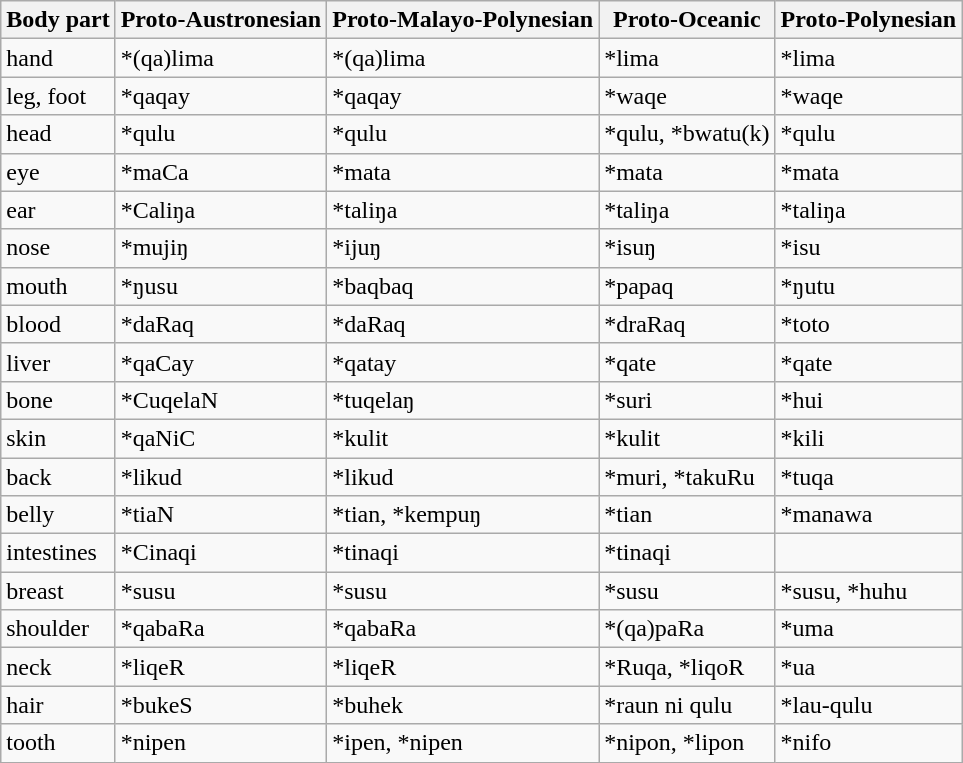<table class="wikitable">
<tr>
<th c=01>Body part</th>
<th c=02>Proto-Austronesian</th>
<th c=03>Proto-Malayo-Polynesian</th>
<th c=04>Proto-Oceanic</th>
<th c=05>Proto-Polynesian</th>
</tr>
<tr>
<td c=01>hand</td>
<td c=02>*(qa)lima</td>
<td c=03>*(qa)lima</td>
<td c=04>*lima</td>
<td c=05>*lima</td>
</tr>
<tr>
<td c=01>leg, foot</td>
<td c=02>*qaqay</td>
<td c=03>*qaqay</td>
<td c=04>*waqe</td>
<td c=05>*waqe</td>
</tr>
<tr>
<td c=01>head</td>
<td c=02>*qulu</td>
<td c=03>*qulu</td>
<td c=04>*qulu, *bwatu(k)</td>
<td c=05>*qulu</td>
</tr>
<tr>
<td c=01>eye</td>
<td c=02>*maCa</td>
<td c=03>*mata</td>
<td c=04>*mata</td>
<td c=05>*mata</td>
</tr>
<tr>
<td c=01>ear</td>
<td c=02>*Caliŋa</td>
<td c=03>*taliŋa</td>
<td c=04>*taliŋa</td>
<td c=05>*taliŋa</td>
</tr>
<tr>
<td c=01>nose</td>
<td c=02>*mujiŋ</td>
<td c=03>*ijuŋ</td>
<td c=04>*isuŋ</td>
<td c=05>*isu</td>
</tr>
<tr>
<td c=01>mouth</td>
<td c=02>*ŋusu</td>
<td c=03>*baqbaq</td>
<td c=04>*papaq</td>
<td c=05>*ŋutu</td>
</tr>
<tr>
<td c=01>blood</td>
<td c=02>*daRaq</td>
<td c=03>*daRaq</td>
<td c=04>*draRaq</td>
<td c=05>*toto</td>
</tr>
<tr>
<td c=01>liver</td>
<td c=02>*qaCay</td>
<td c=03>*qatay</td>
<td c=04>*qate</td>
<td c=05>*qate</td>
</tr>
<tr>
<td c=01>bone</td>
<td c=02>*CuqelaN</td>
<td c=03>*tuqelaŋ</td>
<td c=04>*suri</td>
<td c=05>*hui</td>
</tr>
<tr>
<td c=01>skin</td>
<td c=02>*qaNiC</td>
<td c=03>*kulit</td>
<td c=04>*kulit</td>
<td c=05>*kili</td>
</tr>
<tr>
<td c=01>back</td>
<td c=02>*likud</td>
<td c=03>*likud</td>
<td c=04>*muri, *takuRu</td>
<td c=05>*tuqa</td>
</tr>
<tr>
<td c=01>belly</td>
<td c=02>*tiaN</td>
<td c=03>*tian, *kempuŋ</td>
<td c=04>*tian</td>
<td c=05>*manawa</td>
</tr>
<tr>
<td c=01>intestines</td>
<td c=02>*Cinaqi</td>
<td c=03>*tinaqi</td>
<td c=04>*tinaqi</td>
<td c=05></td>
</tr>
<tr>
<td c=01>breast</td>
<td c=02>*susu</td>
<td c=03>*susu</td>
<td c=04>*susu</td>
<td c=05>*susu, *huhu</td>
</tr>
<tr>
<td c=01>shoulder</td>
<td c=02>*qabaRa</td>
<td c=03>*qabaRa</td>
<td c=04>*(qa)paRa</td>
<td c=05>*uma</td>
</tr>
<tr>
<td c=01>neck</td>
<td c=02>*liqeR</td>
<td c=03>*liqeR</td>
<td c=04>*Ruqa, *liqoR</td>
<td c=05>*ua</td>
</tr>
<tr>
<td c=01>hair</td>
<td c=02>*bukeS</td>
<td c=03>*buhek</td>
<td c=04>*raun ni qulu</td>
<td c=05>*lau-qulu</td>
</tr>
<tr>
<td c=01>tooth</td>
<td c=02>*nipen</td>
<td c=03>*ipen, *nipen</td>
<td c=04>*nipon, *lipon</td>
<td c=05>*nifo</td>
</tr>
</table>
